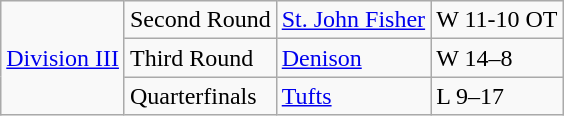<table class="wikitable">
<tr>
<td rowspan="3"><a href='#'>Division III</a></td>
<td>Second Round</td>
<td><a href='#'>St. John Fisher</a></td>
<td>W 11-10 OT</td>
</tr>
<tr>
<td>Third Round</td>
<td><a href='#'>Denison</a></td>
<td>W 14–8</td>
</tr>
<tr>
<td>Quarterfinals</td>
<td><a href='#'>Tufts</a></td>
<td>L 9–17</td>
</tr>
</table>
